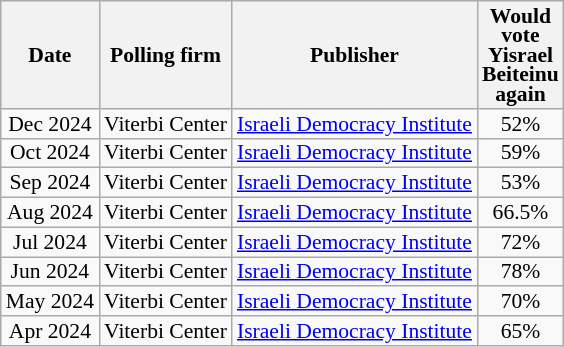<table class="wikitable sortable" style="text-align:center; font-size:90%; line-height:13px">
<tr>
<th>Date</th>
<th>Polling firm</th>
<th>Publisher</th>
<th>Would<br>vote<br>Yisrael<br>Beiteinu<br>again</th>
</tr>
<tr>
<td data-sort-value=2024-12>Dec 2024</td>
<td>Viterbi Center</td>
<td><a href='#'>Israeli Democracy Institute</a></td>
<td>52%</td>
</tr>
<tr>
<td data-sort-value=2024-10>Oct 2024</td>
<td>Viterbi Center</td>
<td><a href='#'>Israeli Democracy Institute</a></td>
<td>59%</td>
</tr>
<tr>
<td data-sort-value=2024-09>Sep 2024</td>
<td>Viterbi Center</td>
<td><a href='#'>Israeli Democracy Institute</a></td>
<td>53%</td>
</tr>
<tr>
<td data-sort-value=2024-08>Aug 2024</td>
<td>Viterbi Center</td>
<td><a href='#'>Israeli Democracy Institute</a></td>
<td>66.5%</td>
</tr>
<tr>
<td data-sort-value=2024-07>Jul 2024</td>
<td>Viterbi Center</td>
<td><a href='#'>Israeli Democracy Institute</a></td>
<td>72%</td>
</tr>
<tr>
<td data-sort-value=2024-06>Jun 2024</td>
<td>Viterbi Center</td>
<td><a href='#'>Israeli Democracy Institute</a></td>
<td>78%</td>
</tr>
<tr>
<td data-sort-value=2024-05>May 2024</td>
<td>Viterbi Center</td>
<td><a href='#'>Israeli Democracy Institute</a></td>
<td>70%</td>
</tr>
<tr>
<td data-sort-value=2024-04>Apr 2024</td>
<td>Viterbi Center</td>
<td><a href='#'>Israeli Democracy Institute</a></td>
<td>65%</td>
</tr>
</table>
